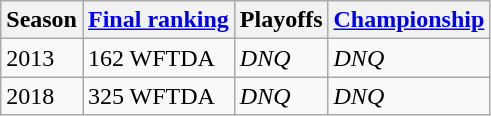<table class="wikitable sortable">
<tr>
<th>Season</th>
<th><a href='#'>Final ranking</a></th>
<th>Playoffs</th>
<th><a href='#'>Championship</a></th>
</tr>
<tr>
<td>2013</td>
<td>162 WFTDA</td>
<td><em>DNQ</em></td>
<td><em>DNQ</em></td>
</tr>
<tr>
<td>2018</td>
<td>325 WFTDA</td>
<td><em>DNQ</em></td>
<td><em>DNQ</em></td>
</tr>
</table>
